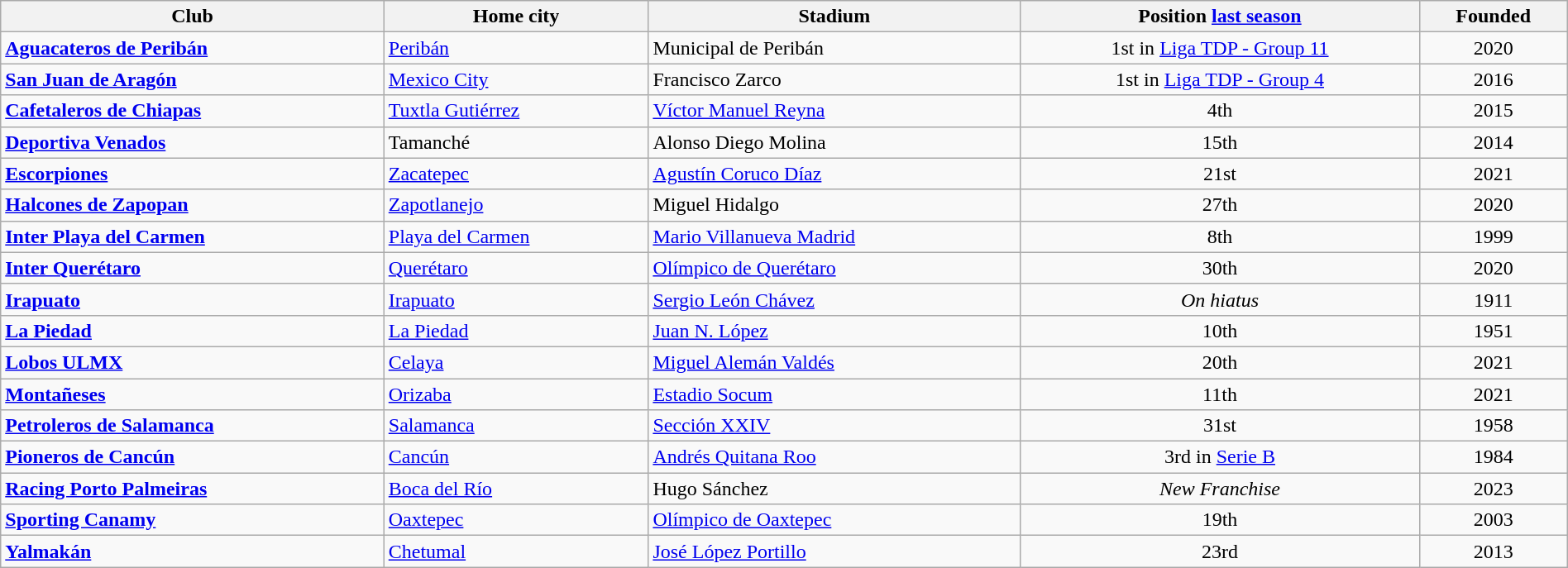<table class="wikitable" width=100% style="font-size:100%">
<tr>
<th>Club</th>
<th>Home city</th>
<th>Stadium</th>
<th>Position <a href='#'>last season</a></th>
<th>Founded</th>
</tr>
<tr>
<td style="text-align:left;"><strong><a href='#'>Aguacateros de Peribán</a></strong></td>
<td><a href='#'>Peribán</a></td>
<td>Municipal de Peribán</td>
<td align=center>1st in <a href='#'>Liga TDP - Group 11</a></td>
<td align=center>2020</td>
</tr>
<tr>
<td style="text-align:left;"><strong><a href='#'>San Juan de Aragón</a></strong></td>
<td><a href='#'>Mexico City</a></td>
<td>Francisco Zarco</td>
<td align=center>1st in <a href='#'>Liga TDP - Group 4</a></td>
<td align=center>2016</td>
</tr>
<tr>
<td style="text-align:left;"><strong><a href='#'>Cafetaleros de Chiapas</a></strong></td>
<td><a href='#'>Tuxtla Gutiérrez</a></td>
<td><a href='#'>Víctor Manuel Reyna</a></td>
<td align=center>4th</td>
<td align=center>2015</td>
</tr>
<tr>
<td style="text-align:left;"><strong><a href='#'>Deportiva Venados</a></strong></td>
<td>Tamanché</td>
<td>Alonso Diego Molina</td>
<td align=center>15th</td>
<td align=center>2014</td>
</tr>
<tr>
<td style="text-align:left;"><strong><a href='#'>Escorpiones</a></strong></td>
<td><a href='#'>Zacatepec</a></td>
<td><a href='#'>Agustín Coruco Díaz</a></td>
<td align=center>21st</td>
<td align=center>2021</td>
</tr>
<tr>
<td style="text-align:left;"><strong><a href='#'>Halcones de Zapopan</a></strong></td>
<td><a href='#'>Zapotlanejo</a></td>
<td>Miguel Hidalgo</td>
<td align=center>27th</td>
<td align=center>2020</td>
</tr>
<tr>
<td style="text-align:left;"><strong><a href='#'>Inter Playa del Carmen</a></strong></td>
<td><a href='#'>Playa del Carmen</a></td>
<td><a href='#'>Mario Villanueva Madrid</a></td>
<td align=center>8th</td>
<td align=center>1999</td>
</tr>
<tr>
<td style="text-align:left;"><strong><a href='#'>Inter Querétaro</a></strong></td>
<td><a href='#'>Querétaro</a></td>
<td><a href='#'>Olímpico de Querétaro</a></td>
<td align=center>30th</td>
<td align=center>2020</td>
</tr>
<tr>
<td style="text-align:left;"><strong><a href='#'>Irapuato</a></strong></td>
<td><a href='#'>Irapuato</a></td>
<td><a href='#'>Sergio León Chávez</a></td>
<td align=center><em>On hiatus</em></td>
<td align=center>1911</td>
</tr>
<tr>
<td style="text-align:left;"><strong><a href='#'>La Piedad</a></strong></td>
<td><a href='#'>La Piedad</a></td>
<td><a href='#'>Juan N. López</a></td>
<td align=center>10th</td>
<td align=center>1951</td>
</tr>
<tr>
<td style="text-align:left;"><strong><a href='#'>Lobos ULMX</a></strong></td>
<td><a href='#'>Celaya</a></td>
<td><a href='#'>Miguel Alemán Valdés</a></td>
<td align=center>20th</td>
<td align=center>2021</td>
</tr>
<tr>
<td style="text-align:left;"><strong><a href='#'>Montañeses</a></strong></td>
<td><a href='#'>Orizaba</a></td>
<td><a href='#'>Estadio Socum</a></td>
<td align=center>11th</td>
<td align=center>2021</td>
</tr>
<tr>
<td style="text-align:left;"><strong><a href='#'>Petroleros de Salamanca</a></strong></td>
<td><a href='#'>Salamanca</a></td>
<td><a href='#'>Sección XXIV</a></td>
<td align=center>31st</td>
<td align=center>1958</td>
</tr>
<tr>
<td style="text-align:left;"><strong><a href='#'>Pioneros de Cancún</a></strong></td>
<td><a href='#'>Cancún</a></td>
<td><a href='#'>Andrés Quitana Roo</a></td>
<td align=center>3rd in <a href='#'>Serie B</a></td>
<td align=center>1984</td>
</tr>
<tr>
<td style="text-align:left;"><strong><a href='#'>Racing Porto Palmeiras</a></strong></td>
<td><a href='#'>Boca del Río</a></td>
<td>Hugo Sánchez</td>
<td align=center><em>New Franchise</em></td>
<td align=center>2023</td>
</tr>
<tr>
<td style="text-align:left;"><strong><a href='#'>Sporting Canamy</a></strong></td>
<td><a href='#'>Oaxtepec</a></td>
<td><a href='#'>Olímpico de Oaxtepec</a></td>
<td align=center>19th</td>
<td align=center>2003</td>
</tr>
<tr>
<td style="text-align:left;"><strong><a href='#'>Yalmakán</a></strong></td>
<td><a href='#'>Chetumal</a></td>
<td><a href='#'>José López Portillo</a></td>
<td align=center>23rd</td>
<td align=center>2013</td>
</tr>
</table>
